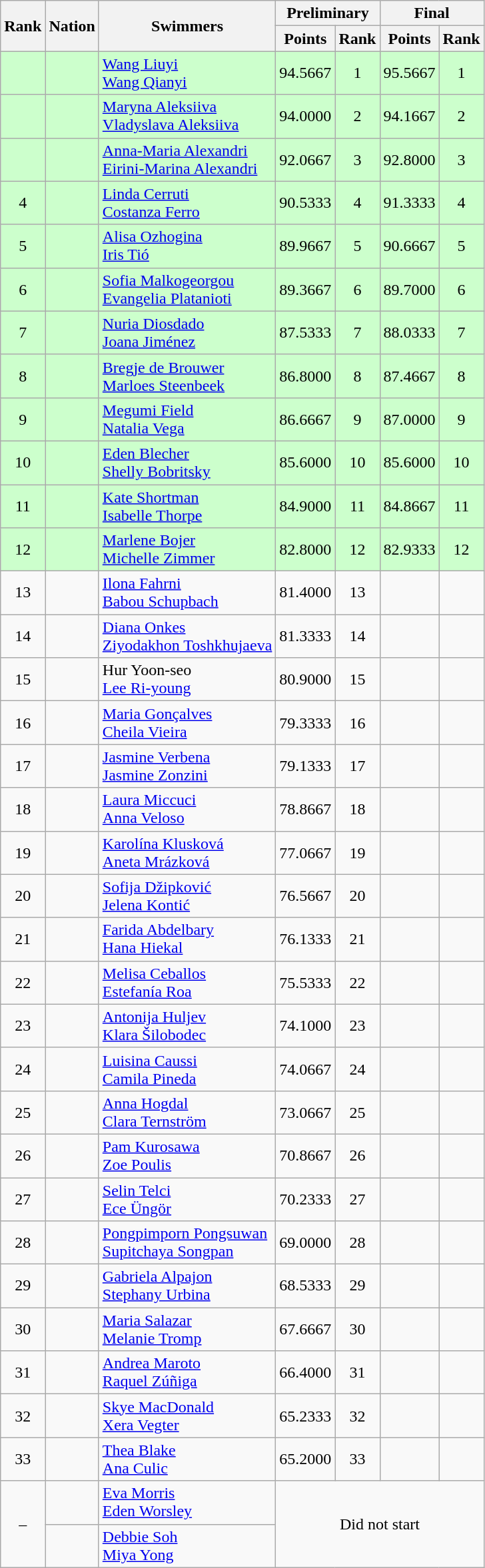<table class="wikitable sortable" style="text-align:center">
<tr>
<th rowspan=2>Rank</th>
<th rowspan=2>Nation</th>
<th rowspan=2>Swimmers</th>
<th colspan=2>Preliminary</th>
<th colspan=2>Final</th>
</tr>
<tr>
<th>Points</th>
<th>Rank</th>
<th>Points</th>
<th>Rank</th>
</tr>
<tr bgcolor=ccffcc>
<td></td>
<td align=left></td>
<td align=left><a href='#'>Wang Liuyi</a><br><a href='#'>Wang Qianyi</a></td>
<td>94.5667</td>
<td>1</td>
<td>95.5667</td>
<td>1</td>
</tr>
<tr bgcolor=ccffcc>
<td></td>
<td align=left></td>
<td align=left><a href='#'>Maryna Aleksiiva</a><br><a href='#'>Vladyslava Aleksiiva</a></td>
<td>94.0000</td>
<td>2</td>
<td>94.1667</td>
<td>2</td>
</tr>
<tr bgcolor=ccffcc>
<td></td>
<td align=left></td>
<td align=left><a href='#'>Anna-Maria Alexandri</a><br><a href='#'>Eirini-Marina Alexandri</a></td>
<td>92.0667</td>
<td>3</td>
<td>92.8000</td>
<td>3</td>
</tr>
<tr bgcolor=ccffcc>
<td>4</td>
<td align=left></td>
<td align=left><a href='#'>Linda Cerruti</a><br><a href='#'>Costanza Ferro</a></td>
<td>90.5333</td>
<td>4</td>
<td>91.3333</td>
<td>4</td>
</tr>
<tr bgcolor=ccffcc>
<td>5</td>
<td align=left></td>
<td align=left><a href='#'>Alisa Ozhogina</a><br><a href='#'>Iris Tió</a></td>
<td>89.9667</td>
<td>5</td>
<td>90.6667</td>
<td>5</td>
</tr>
<tr bgcolor=ccffcc>
<td>6</td>
<td align=left></td>
<td align=left><a href='#'>Sofia Malkogeorgou</a><br><a href='#'>Evangelia Platanioti</a></td>
<td>89.3667</td>
<td>6</td>
<td>89.7000</td>
<td>6</td>
</tr>
<tr bgcolor=ccffcc>
<td>7</td>
<td align=left></td>
<td align=left><a href='#'>Nuria Diosdado</a><br><a href='#'>Joana Jiménez</a></td>
<td>87.5333</td>
<td>7</td>
<td>88.0333</td>
<td>7</td>
</tr>
<tr bgcolor=ccffcc>
<td>8</td>
<td align=left></td>
<td align=left><a href='#'>Bregje de Brouwer</a><br><a href='#'>Marloes Steenbeek</a></td>
<td>86.8000</td>
<td>8</td>
<td>87.4667</td>
<td>8</td>
</tr>
<tr bgcolor=ccffcc>
<td>9</td>
<td align=left></td>
<td align=left><a href='#'>Megumi Field</a><br><a href='#'>Natalia Vega</a></td>
<td>86.6667</td>
<td>9</td>
<td>87.0000</td>
<td>9</td>
</tr>
<tr bgcolor=ccffcc>
<td>10</td>
<td align=left></td>
<td align=left><a href='#'>Eden Blecher</a><br><a href='#'>Shelly Bobritsky</a></td>
<td>85.6000</td>
<td>10</td>
<td>85.6000</td>
<td>10</td>
</tr>
<tr bgcolor=ccffcc>
<td>11</td>
<td align=left></td>
<td align=left><a href='#'>Kate Shortman</a><br><a href='#'>Isabelle Thorpe</a></td>
<td>84.9000</td>
<td>11</td>
<td>84.8667</td>
<td>11</td>
</tr>
<tr bgcolor=ccffcc>
<td>12</td>
<td align=left></td>
<td align=left><a href='#'>Marlene Bojer</a><br><a href='#'>Michelle Zimmer</a></td>
<td>82.8000</td>
<td>12</td>
<td>82.9333</td>
<td>12</td>
</tr>
<tr>
<td>13</td>
<td align=left></td>
<td align=left><a href='#'>Ilona Fahrni</a><br><a href='#'>Babou Schupbach</a></td>
<td>81.4000</td>
<td>13</td>
<td></td>
<td></td>
</tr>
<tr>
<td>14</td>
<td align=left></td>
<td align=left><a href='#'>Diana Onkes</a><br><a href='#'>Ziyodakhon Toshkhujaeva</a></td>
<td>81.3333</td>
<td>14</td>
<td></td>
<td></td>
</tr>
<tr>
<td>15</td>
<td align=left></td>
<td align=left>Hur Yoon-seo<br><a href='#'>Lee Ri-young</a></td>
<td>80.9000</td>
<td>15</td>
<td></td>
<td></td>
</tr>
<tr>
<td>16</td>
<td align=left></td>
<td align=left><a href='#'>Maria Gonçalves</a><br><a href='#'>Cheila Vieira</a></td>
<td>79.3333</td>
<td>16</td>
<td></td>
<td></td>
</tr>
<tr>
<td>17</td>
<td align=left></td>
<td align=left><a href='#'>Jasmine Verbena</a><br><a href='#'>Jasmine Zonzini</a></td>
<td>79.1333</td>
<td>17</td>
<td></td>
<td></td>
</tr>
<tr>
<td>18</td>
<td align=left></td>
<td align=left><a href='#'>Laura Miccuci</a><br><a href='#'>Anna Veloso</a></td>
<td>78.8667</td>
<td>18</td>
<td></td>
<td></td>
</tr>
<tr>
<td>19</td>
<td align=left></td>
<td align=left><a href='#'>Karolína Klusková</a><br><a href='#'>Aneta Mrázková</a></td>
<td>77.0667</td>
<td>19</td>
<td></td>
<td></td>
</tr>
<tr>
<td>20</td>
<td align=left></td>
<td align=left><a href='#'>Sofija Džipković</a><br><a href='#'>Jelena Kontić</a></td>
<td>76.5667</td>
<td>20</td>
<td></td>
<td></td>
</tr>
<tr>
<td>21</td>
<td align=left></td>
<td align=left><a href='#'>Farida Abdelbary</a><br><a href='#'>Hana Hiekal</a></td>
<td>76.1333</td>
<td>21</td>
<td></td>
<td></td>
</tr>
<tr>
<td>22</td>
<td align=left></td>
<td align=left><a href='#'>Melisa Ceballos</a><br><a href='#'>Estefanía Roa</a></td>
<td>75.5333</td>
<td>22</td>
<td></td>
<td></td>
</tr>
<tr>
<td>23</td>
<td align=left></td>
<td align=left><a href='#'>Antonija Huljev</a><br><a href='#'>Klara Šilobodec</a></td>
<td>74.1000</td>
<td>23</td>
<td></td>
<td></td>
</tr>
<tr>
<td>24</td>
<td align=left></td>
<td align=left><a href='#'>Luisina Caussi</a><br><a href='#'>Camila Pineda</a></td>
<td>74.0667</td>
<td>24</td>
<td></td>
<td></td>
</tr>
<tr>
<td>25</td>
<td align=left></td>
<td align=left><a href='#'>Anna Hogdal</a><br><a href='#'>Clara Ternström</a></td>
<td>73.0667</td>
<td>25</td>
<td></td>
<td></td>
</tr>
<tr>
<td>26</td>
<td align=left></td>
<td align=left><a href='#'>Pam Kurosawa</a><br><a href='#'>Zoe Poulis</a></td>
<td>70.8667</td>
<td>26</td>
<td></td>
<td></td>
</tr>
<tr>
<td>27</td>
<td align=left></td>
<td align=left><a href='#'>Selin Telci</a><br><a href='#'>Ece Üngör</a></td>
<td>70.2333</td>
<td>27</td>
<td></td>
<td></td>
</tr>
<tr>
<td>28</td>
<td align=left></td>
<td align=left><a href='#'>Pongpimporn Pongsuwan</a><br><a href='#'>Supitchaya Songpan</a></td>
<td>69.0000</td>
<td>28</td>
<td></td>
<td></td>
</tr>
<tr>
<td>29</td>
<td align=left></td>
<td align=left><a href='#'>Gabriela Alpajon</a><br><a href='#'>Stephany Urbina</a></td>
<td>68.5333</td>
<td>29</td>
<td></td>
<td></td>
</tr>
<tr>
<td>30</td>
<td align=left></td>
<td align=left><a href='#'>Maria Salazar</a><br><a href='#'>Melanie Tromp</a></td>
<td>67.6667</td>
<td>30</td>
<td></td>
<td></td>
</tr>
<tr>
<td>31</td>
<td align=left></td>
<td align=left><a href='#'>Andrea Maroto</a><br><a href='#'>Raquel Zúñiga</a></td>
<td>66.4000</td>
<td>31</td>
<td></td>
<td></td>
</tr>
<tr>
<td>32</td>
<td align=left></td>
<td align=left><a href='#'>Skye MacDonald</a><br><a href='#'>Xera Vegter</a></td>
<td>65.2333</td>
<td>32</td>
<td></td>
<td></td>
</tr>
<tr>
<td>33</td>
<td align=left></td>
<td align=left><a href='#'>Thea Blake</a><br><a href='#'>Ana Culic</a></td>
<td>65.2000</td>
<td>33</td>
<td></td>
<td></td>
</tr>
<tr>
<td rowspan=2>–</td>
<td align=left></td>
<td align=left><a href='#'>Eva Morris</a><br><a href='#'>Eden Worsley</a></td>
<td colspan=4 rowspan=2>Did not start</td>
</tr>
<tr>
<td align=left></td>
<td align=left><a href='#'>Debbie Soh</a><br><a href='#'>Miya Yong</a></td>
</tr>
</table>
